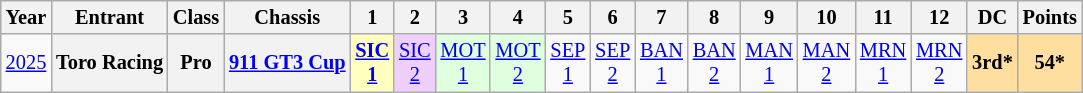<table class="wikitable" style="text-align:center; font-size:85%">
<tr>
<th>Year</th>
<th>Entrant</th>
<th>Class</th>
<th>Chassis</th>
<th>1</th>
<th>2</th>
<th>3</th>
<th>4</th>
<th>5</th>
<th>6</th>
<th>7</th>
<th>8</th>
<th>9</th>
<th>10</th>
<th>11</th>
<th>12</th>
<th>DC</th>
<th>Points</th>
</tr>
<tr>
<td><a href='#'>2025</a></td>
<th nowrap>Toro Racing</th>
<th>Pro</th>
<th nowrap><a href='#'>911 GT3 Cup</a></th>
<td style="background:#FFFFBF;"><strong><a href='#'>SIC<br>1</a></strong><br></td>
<td style="background:#EFCFFF;"><a href='#'>SIC<br>2</a><br></td>
<td style="background:#DFFFDF;"><a href='#'>MOT<br>1</a><br></td>
<td style="background:#DFFFDF;"><a href='#'>MOT<br>2</a><br></td>
<td style="background:#;"><a href='#'>SEP<br>1</a><br></td>
<td style="background:#;"><a href='#'>SEP<br>2</a><br></td>
<td style="background:#;"><a href='#'>BAN<br>1</a><br></td>
<td style="background:#;"><a href='#'>BAN<br>2</a><br></td>
<td style="background:#;"><a href='#'>MAN<br>1</a><br></td>
<td style="background:#;"><a href='#'>MAN<br>2</a><br></td>
<td style="background:#;"><a href='#'>MRN<br>1</a><br></td>
<td style="background:#;"><a href='#'>MRN<br>2</a><br></td>
<th style="background:#FFDF9F;">3rd*</th>
<th style="background:#FFDF9F;">54*</th>
</tr>
</table>
